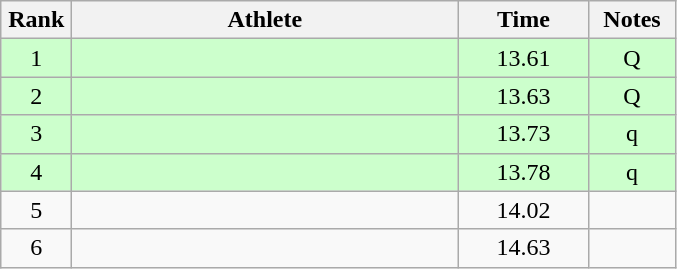<table class="wikitable" style="text-align:center">
<tr>
<th width=40>Rank</th>
<th width=250>Athlete</th>
<th width=80>Time</th>
<th width=50>Notes</th>
</tr>
<tr bgcolor="ccffcc">
<td>1</td>
<td align=left></td>
<td>13.61</td>
<td>Q</td>
</tr>
<tr bgcolor="ccffcc">
<td>2</td>
<td align=left></td>
<td>13.63</td>
<td>Q</td>
</tr>
<tr bgcolor="ccffcc">
<td>3</td>
<td align=left></td>
<td>13.73</td>
<td>q</td>
</tr>
<tr bgcolor="ccffcc">
<td>4</td>
<td align=left></td>
<td>13.78</td>
<td>q</td>
</tr>
<tr>
<td>5</td>
<td align=left></td>
<td>14.02</td>
<td></td>
</tr>
<tr>
<td>6</td>
<td align=left></td>
<td>14.63</td>
<td></td>
</tr>
</table>
